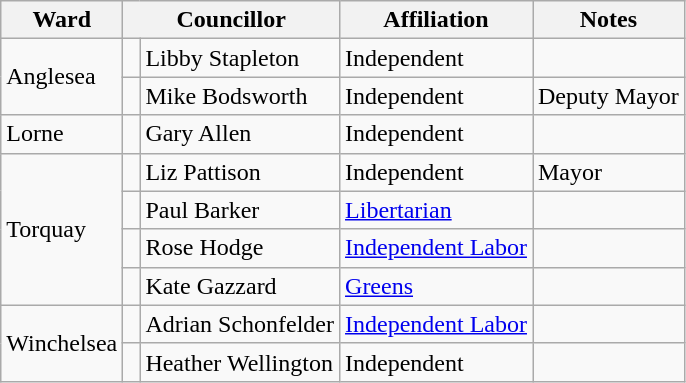<table class="wikitable">
<tr>
<th>Ward</th>
<th colspan="2">Councillor</th>
<th>Affiliation</th>
<th>Notes</th>
</tr>
<tr>
<td rowspan="2">Anglesea</td>
<td> </td>
<td>Libby Stapleton</td>
<td>Independent</td>
<td></td>
</tr>
<tr>
<td> </td>
<td>Mike Bodsworth</td>
<td>Independent</td>
<td>Deputy Mayor</td>
</tr>
<tr>
<td>Lorne</td>
<td> </td>
<td>Gary Allen</td>
<td>Independent</td>
<td></td>
</tr>
<tr>
<td rowspan="4">Torquay</td>
<td> </td>
<td>Liz Pattison</td>
<td>Independent</td>
<td>Mayor</td>
</tr>
<tr>
<td> </td>
<td>Paul Barker</td>
<td><a href='#'>Libertarian</a></td>
<td></td>
</tr>
<tr>
<td> </td>
<td>Rose Hodge</td>
<td><a href='#'>Independent Labor</a></td>
<td></td>
</tr>
<tr>
<td> </td>
<td>Kate Gazzard</td>
<td><a href='#'>Greens</a></td>
<td></td>
</tr>
<tr>
<td rowspan="2">Winchelsea</td>
<td> </td>
<td>Adrian Schonfelder</td>
<td><a href='#'>Independent Labor</a></td>
<td></td>
</tr>
<tr>
<td> </td>
<td>Heather Wellington</td>
<td>Independent</td>
<td></td>
</tr>
</table>
